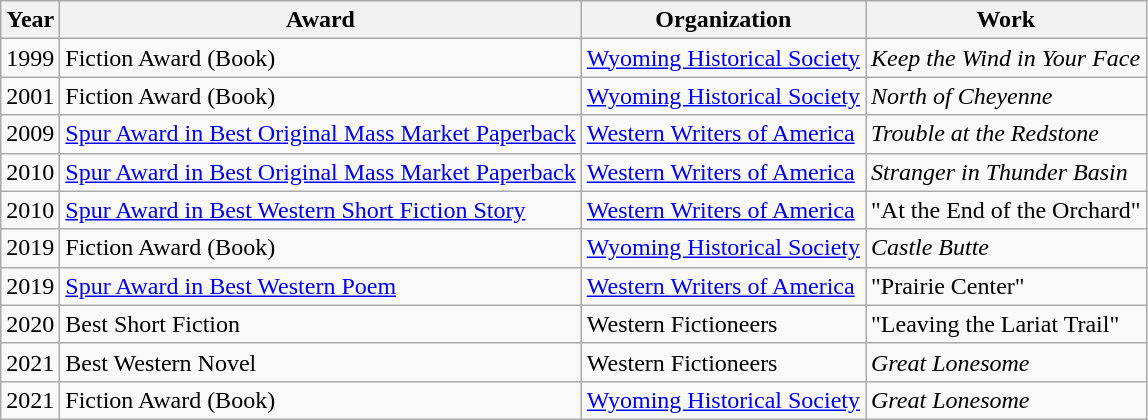<table class="wikitable">
<tr>
<th>Year</th>
<th>Award</th>
<th>Organization</th>
<th>Work</th>
</tr>
<tr>
<td>1999</td>
<td>Fiction Award (Book)</td>
<td><a href='#'>Wyoming Historical Society</a></td>
<td><em>Keep the Wind in Your Face</em></td>
</tr>
<tr>
<td>2001</td>
<td>Fiction Award (Book)</td>
<td><a href='#'>Wyoming Historical Society</a></td>
<td><em>North of Cheyenne</em></td>
</tr>
<tr>
<td>2009</td>
<td><a href='#'>Spur Award in Best Original Mass Market Paperback</a></td>
<td><a href='#'>Western Writers of America</a></td>
<td><em>Trouble at the Redstone</em></td>
</tr>
<tr>
<td>2010</td>
<td><a href='#'>Spur Award in Best Original Mass Market Paperback</a></td>
<td><a href='#'>Western Writers of America</a></td>
<td><em>Stranger in Thunder Basin</em></td>
</tr>
<tr>
<td>2010</td>
<td><a href='#'>Spur Award in Best Western Short Fiction Story</a></td>
<td><a href='#'>Western Writers of America</a></td>
<td>"At the End of the Orchard"</td>
</tr>
<tr>
<td>2019</td>
<td>Fiction Award (Book)</td>
<td><a href='#'>Wyoming Historical Society</a></td>
<td><em>Castle Butte</em></td>
</tr>
<tr>
<td>2019</td>
<td><a href='#'>Spur Award in Best Western Poem</a></td>
<td><a href='#'>Western Writers of America</a></td>
<td>"Prairie Center"</td>
</tr>
<tr>
<td>2020</td>
<td>Best Short Fiction</td>
<td>Western Fictioneers</td>
<td>"Leaving the Lariat Trail"</td>
</tr>
<tr>
<td>2021</td>
<td>Best Western Novel</td>
<td>Western Fictioneers</td>
<td><em>Great Lonesome</em></td>
</tr>
<tr>
<td>2021</td>
<td>Fiction Award (Book)</td>
<td><a href='#'>Wyoming Historical Society</a></td>
<td><em>Great Lonesome</em></td>
</tr>
</table>
